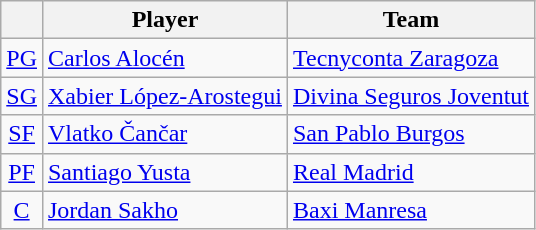<table class="wikitable sortable">
<tr>
<th align="center"></th>
<th align="center">Player</th>
<th align="center">Team</th>
</tr>
<tr>
<td align=center><a href='#'>PG</a></td>
<td> <a href='#'>Carlos Alocén</a></td>
<td><a href='#'>Tecnyconta Zaragoza</a></td>
</tr>
<tr>
<td align=center><a href='#'>SG</a></td>
<td> <a href='#'>Xabier López-Arostegui</a></td>
<td><a href='#'>Divina Seguros Joventut</a></td>
</tr>
<tr>
<td align=center><a href='#'>SF</a></td>
<td> <a href='#'>Vlatko Čančar</a></td>
<td><a href='#'>San Pablo Burgos</a></td>
</tr>
<tr>
<td align=center><a href='#'>PF</a></td>
<td> <a href='#'>Santiago Yusta</a></td>
<td><a href='#'>Real Madrid</a></td>
</tr>
<tr>
<td align=center><a href='#'>C</a></td>
<td> <a href='#'>Jordan Sakho</a></td>
<td><a href='#'>Baxi Manresa</a></td>
</tr>
</table>
